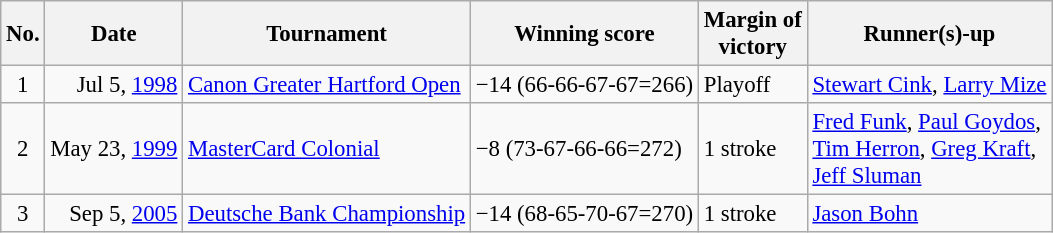<table class="wikitable" style="font-size:95%;">
<tr>
<th>No.</th>
<th>Date</th>
<th>Tournament</th>
<th>Winning score</th>
<th>Margin of<br>victory</th>
<th>Runner(s)-up</th>
</tr>
<tr>
<td align=center>1</td>
<td align=right>Jul 5, <a href='#'>1998</a></td>
<td><a href='#'>Canon Greater Hartford Open</a></td>
<td>−14 (66-66-67-67=266)</td>
<td>Playoff</td>
<td> <a href='#'>Stewart Cink</a>,  <a href='#'>Larry Mize</a></td>
</tr>
<tr>
<td align=center>2</td>
<td align=right>May 23, <a href='#'>1999</a></td>
<td><a href='#'>MasterCard Colonial</a></td>
<td>−8 (73-67-66-66=272)</td>
<td>1 stroke</td>
<td> <a href='#'>Fred Funk</a>,  <a href='#'>Paul Goydos</a>,<br> <a href='#'>Tim Herron</a>,  <a href='#'>Greg Kraft</a>,<br> <a href='#'>Jeff Sluman</a></td>
</tr>
<tr>
<td align=center>3</td>
<td align=right>Sep 5, <a href='#'>2005</a></td>
<td><a href='#'>Deutsche Bank Championship</a></td>
<td>−14 (68-65-70-67=270)</td>
<td>1 stroke</td>
<td> <a href='#'>Jason Bohn</a></td>
</tr>
</table>
